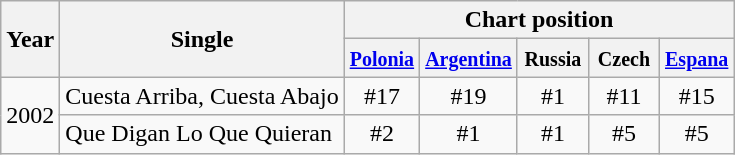<table class="wikitable">
<tr>
<th align="center" rowspan="2">Year</th>
<th align="center" rowspan="2">Single</th>
<th align="center" colspan="6">Chart position</th>
</tr>
<tr>
<th width="40"><small><a href='#'>Polonia</a></small></th>
<th width="40"><small><a href='#'>Argentina</a></small></th>
<th width="40"><small>Russia</small></th>
<th width="40"><small>Czech</small></th>
<th width="40"><small><a href='#'>Espana</a></small></th>
</tr>
<tr>
<td align="center" rowspan="2">2002</td>
<td align="left">Cuesta Arriba, Cuesta Abajo</td>
<td align="center">#17</td>
<td align="center">#19</td>
<td align="center">#1</td>
<td align="center">#11</td>
<td align="center">#15</td>
</tr>
<tr>
<td align="left">Que Digan Lo Que Quieran</td>
<td align="center">#2</td>
<td align="center">#1</td>
<td align="center">#1</td>
<td align="center">#5</td>
<td align="center">#5</td>
</tr>
</table>
